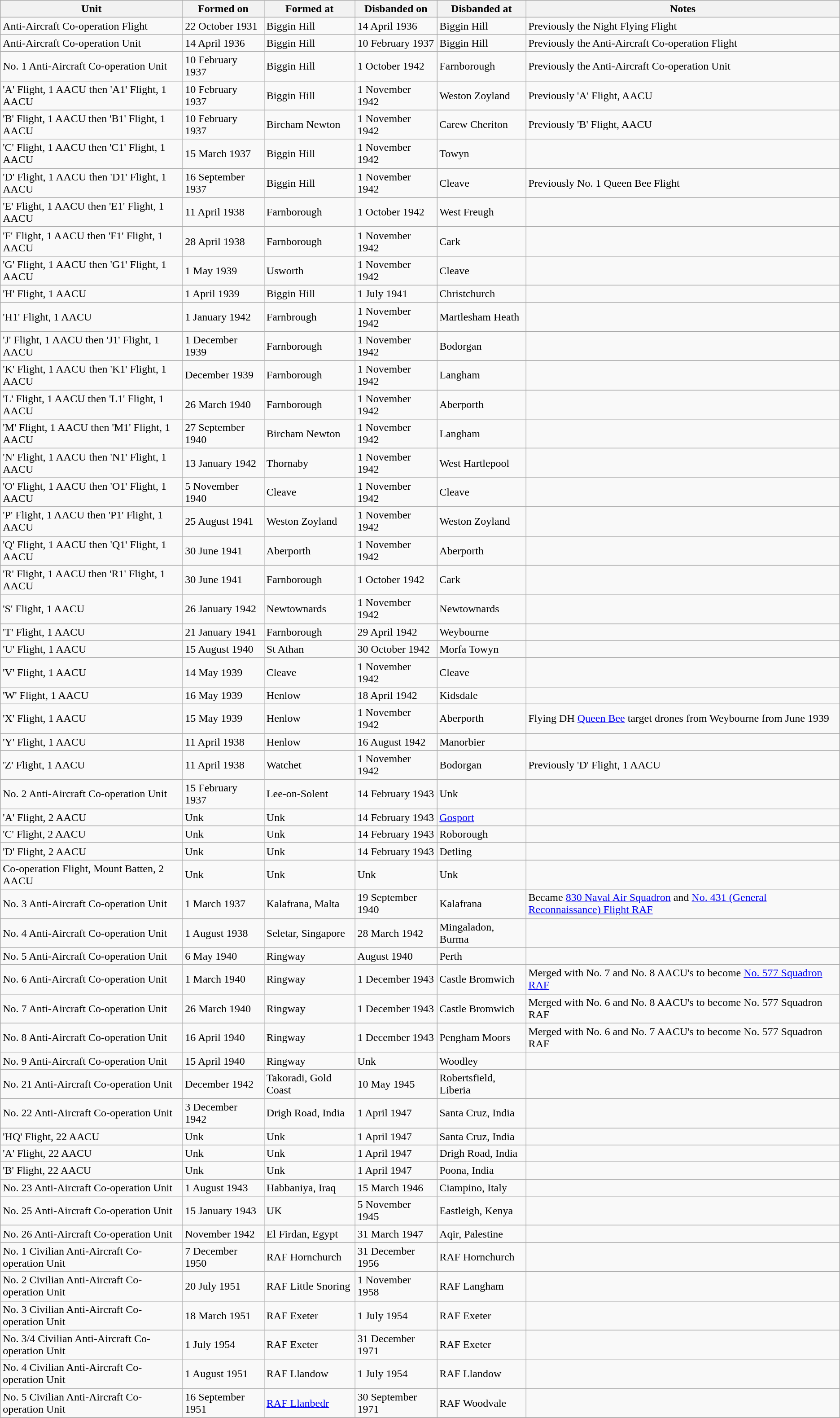<table class="wikitable sortable">
<tr>
<th>Unit</th>
<th>Formed on</th>
<th>Formed at</th>
<th>Disbanded on</th>
<th>Disbanded at</th>
<th>Notes</th>
</tr>
<tr>
<td>Anti-Aircraft Co-operation Flight</td>
<td>22 October 1931</td>
<td>Biggin Hill</td>
<td>14 April 1936</td>
<td>Biggin Hill</td>
<td>Previously the Night Flying Flight</td>
</tr>
<tr>
<td>Anti-Aircraft Co-operation Unit</td>
<td>14 April 1936</td>
<td>Biggin Hill</td>
<td>10 February 1937</td>
<td>Biggin Hill</td>
<td>Previously the Anti-Aircraft Co-operation Flight</td>
</tr>
<tr>
<td>No. 1 Anti-Aircraft Co-operation Unit</td>
<td>10 February 1937</td>
<td>Biggin Hill</td>
<td>1 October 1942</td>
<td>Farnborough</td>
<td>Previously the Anti-Aircraft Co-operation Unit</td>
</tr>
<tr>
<td>'A' Flight, 1 AACU then 'A1' Flight, 1 AACU</td>
<td>10 February 1937</td>
<td>Biggin Hill</td>
<td>1 November 1942</td>
<td>Weston Zoyland</td>
<td>Previously 'A' Flight, AACU</td>
</tr>
<tr>
<td>'B' Flight, 1 AACU then 'B1' Flight, 1 AACU</td>
<td>10 February 1937</td>
<td>Bircham Newton</td>
<td>1 November 1942</td>
<td>Carew Cheriton</td>
<td>Previously 'B' Flight, AACU</td>
</tr>
<tr>
<td>'C' Flight, 1 AACU then 'C1' Flight, 1 AACU</td>
<td>15 March 1937</td>
<td>Biggin Hill</td>
<td>1 November 1942</td>
<td>Towyn</td>
<td></td>
</tr>
<tr>
<td>'D' Flight, 1 AACU then 'D1' Flight, 1 AACU</td>
<td>16 September 1937</td>
<td>Biggin Hill</td>
<td>1 November 1942</td>
<td>Cleave</td>
<td>Previously No. 1 Queen Bee Flight</td>
</tr>
<tr>
<td>'E' Flight, 1 AACU then 'E1' Flight, 1 AACU</td>
<td>11 April 1938</td>
<td>Farnborough</td>
<td>1 October 1942</td>
<td>West Freugh</td>
<td></td>
</tr>
<tr>
<td>'F' Flight, 1 AACU then 'F1' Flight, 1 AACU</td>
<td>28 April 1938</td>
<td>Farnborough</td>
<td>1 November 1942</td>
<td>Cark</td>
<td></td>
</tr>
<tr>
<td>'G' Flight, 1 AACU then 'G1' Flight, 1 AACU</td>
<td>1 May 1939</td>
<td>Usworth</td>
<td>1 November 1942</td>
<td>Cleave</td>
<td></td>
</tr>
<tr>
<td>'H' Flight, 1 AACU</td>
<td>1 April 1939</td>
<td>Biggin Hill</td>
<td>1 July 1941</td>
<td>Christchurch</td>
<td></td>
</tr>
<tr>
<td>'H1' Flight, 1 AACU</td>
<td>1 January 1942</td>
<td>Farnbrough</td>
<td>1 November 1942</td>
<td>Martlesham Heath</td>
<td></td>
</tr>
<tr>
<td>'J' Flight, 1 AACU then 'J1' Flight, 1 AACU</td>
<td>1 December 1939</td>
<td>Farnborough</td>
<td>1 November 1942</td>
<td>Bodorgan</td>
<td></td>
</tr>
<tr>
<td>'K' Flight, 1 AACU then 'K1' Flight, 1 AACU</td>
<td>December 1939</td>
<td>Farnborough</td>
<td>1 November 1942</td>
<td>Langham</td>
<td></td>
</tr>
<tr>
<td>'L' Flight, 1 AACU then 'L1' Flight, 1 AACU</td>
<td>26 March 1940</td>
<td>Farnborough</td>
<td>1 November 1942</td>
<td>Aberporth</td>
<td></td>
</tr>
<tr>
<td>'M' Flight, 1 AACU then 'M1' Flight, 1 AACU</td>
<td>27 September 1940</td>
<td>Bircham Newton</td>
<td>1 November 1942</td>
<td>Langham</td>
<td></td>
</tr>
<tr>
<td>'N' Flight, 1 AACU then 'N1' Flight, 1 AACU</td>
<td>13 January 1942</td>
<td>Thornaby</td>
<td>1 November 1942</td>
<td>West Hartlepool</td>
<td></td>
</tr>
<tr>
<td>'O' Flight, 1 AACU then 'O1' Flight, 1 AACU</td>
<td>5 November 1940</td>
<td>Cleave</td>
<td>1 November 1942</td>
<td>Cleave</td>
<td></td>
</tr>
<tr>
<td>'P' Flight, 1 AACU then 'P1' Flight, 1 AACU</td>
<td>25 August 1941</td>
<td>Weston Zoyland</td>
<td>1 November 1942</td>
<td>Weston Zoyland</td>
<td></td>
</tr>
<tr>
<td>'Q' Flight, 1 AACU then 'Q1' Flight, 1 AACU</td>
<td>30 June 1941</td>
<td>Aberporth</td>
<td>1 November 1942</td>
<td>Aberporth</td>
<td></td>
</tr>
<tr>
<td>'R' Flight, 1 AACU then 'R1' Flight, 1 AACU</td>
<td>30 June 1941</td>
<td>Farnborough</td>
<td>1 October 1942</td>
<td>Cark</td>
<td></td>
</tr>
<tr>
<td>'S' Flight, 1 AACU</td>
<td>26 January 1942</td>
<td>Newtownards</td>
<td>1 November 1942</td>
<td>Newtownards</td>
<td></td>
</tr>
<tr>
<td>'T' Flight, 1 AACU</td>
<td>21 January 1941</td>
<td>Farnborough</td>
<td>29 April 1942</td>
<td>Weybourne</td>
<td></td>
</tr>
<tr>
<td>'U' Flight, 1 AACU</td>
<td>15 August 1940</td>
<td>St Athan</td>
<td>30 October 1942</td>
<td>Morfa Towyn</td>
<td></td>
</tr>
<tr>
<td>'V' Flight, 1 AACU</td>
<td>14 May 1939</td>
<td>Cleave</td>
<td>1 November 1942</td>
<td>Cleave</td>
<td></td>
</tr>
<tr>
<td>'W' Flight, 1 AACU</td>
<td>16 May 1939</td>
<td>Henlow</td>
<td>18 April 1942</td>
<td>Kidsdale</td>
<td></td>
</tr>
<tr>
<td>'X' Flight, 1 AACU</td>
<td>15 May 1939</td>
<td>Henlow</td>
<td>1 November 1942</td>
<td>Aberporth</td>
<td>Flying DH <a href='#'>Queen Bee</a> target drones from Weybourne from June 1939  </td>
</tr>
<tr>
<td>'Y' Flight, 1 AACU</td>
<td>11 April 1938</td>
<td>Henlow</td>
<td>16 August 1942</td>
<td>Manorbier</td>
<td></td>
</tr>
<tr>
<td>'Z' Flight, 1 AACU</td>
<td>11 April 1938</td>
<td>Watchet</td>
<td>1 November 1942</td>
<td>Bodorgan</td>
<td>Previously 'D' Flight, 1 AACU</td>
</tr>
<tr>
<td>No. 2 Anti-Aircraft Co-operation Unit</td>
<td>15 February 1937</td>
<td>Lee-on-Solent</td>
<td>14 February 1943</td>
<td>Unk</td>
<td></td>
</tr>
<tr>
<td>'A' Flight, 2 AACU</td>
<td>Unk</td>
<td>Unk</td>
<td>14 February 1943</td>
<td><a href='#'>Gosport</a></td>
<td></td>
</tr>
<tr>
<td>'C' Flight, 2 AACU</td>
<td>Unk</td>
<td>Unk</td>
<td>14 February 1943</td>
<td>Roborough</td>
<td></td>
</tr>
<tr>
<td>'D' Flight, 2 AACU</td>
<td>Unk</td>
<td>Unk</td>
<td>14 February 1943</td>
<td>Detling</td>
<td></td>
</tr>
<tr>
<td>Co-operation Flight, Mount Batten, 2 AACU</td>
<td>Unk</td>
<td>Unk</td>
<td>Unk</td>
<td>Unk</td>
<td></td>
</tr>
<tr>
<td>No. 3 Anti-Aircraft Co-operation Unit</td>
<td>1 March 1937</td>
<td>Kalafrana, Malta</td>
<td>19 September 1940</td>
<td>Kalafrana</td>
<td>Became <a href='#'>830 Naval Air Squadron</a> and <a href='#'>No. 431 (General Reconnaissance) Flight RAF</a></td>
</tr>
<tr>
<td>No. 4 Anti-Aircraft Co-operation Unit</td>
<td>1 August 1938</td>
<td>Seletar, Singapore</td>
<td>28 March 1942</td>
<td>Mingaladon, Burma</td>
<td></td>
</tr>
<tr>
<td>No. 5 Anti-Aircraft Co-operation Unit</td>
<td>6 May 1940</td>
<td>Ringway</td>
<td>August 1940</td>
<td>Perth</td>
<td></td>
</tr>
<tr>
<td>No. 6 Anti-Aircraft Co-operation Unit</td>
<td>1 March 1940</td>
<td>Ringway</td>
<td>1 December 1943</td>
<td>Castle Bromwich</td>
<td>Merged with No. 7 and No. 8 AACU's to become <a href='#'>No. 577 Squadron RAF</a></td>
</tr>
<tr>
<td>No. 7 Anti-Aircraft Co-operation Unit</td>
<td>26 March 1940</td>
<td>Ringway</td>
<td>1 December 1943</td>
<td>Castle Bromwich</td>
<td>Merged with No. 6 and No. 8 AACU's to become No. 577 Squadron RAF</td>
</tr>
<tr>
<td>No. 8 Anti-Aircraft Co-operation Unit</td>
<td>16 April 1940</td>
<td>Ringway</td>
<td>1 December 1943</td>
<td>Pengham Moors</td>
<td>Merged with No. 6 and No. 7 AACU's to become No. 577 Squadron RAF</td>
</tr>
<tr>
<td>No. 9 Anti-Aircraft Co-operation Unit</td>
<td>15 April 1940</td>
<td>Ringway</td>
<td>Unk</td>
<td>Woodley</td>
<td></td>
</tr>
<tr>
<td>No. 21 Anti-Aircraft Co-operation Unit</td>
<td>December 1942</td>
<td>Takoradi, Gold Coast</td>
<td>10 May 1945</td>
<td>Robertsfield, Liberia</td>
<td></td>
</tr>
<tr>
<td>No. 22 Anti-Aircraft Co-operation Unit</td>
<td>3 December 1942</td>
<td>Drigh Road, India</td>
<td>1 April 1947</td>
<td>Santa Cruz, India</td>
<td></td>
</tr>
<tr>
<td>'HQ' Flight, 22 AACU</td>
<td>Unk</td>
<td>Unk</td>
<td>1 April 1947</td>
<td>Santa Cruz, India</td>
<td></td>
</tr>
<tr>
<td>'A' Flight, 22 AACU</td>
<td>Unk</td>
<td>Unk</td>
<td>1 April 1947</td>
<td>Drigh Road, India</td>
<td></td>
</tr>
<tr>
<td>'B' Flight, 22 AACU</td>
<td>Unk</td>
<td>Unk</td>
<td>1 April 1947</td>
<td>Poona, India</td>
<td></td>
</tr>
<tr>
<td>No. 23 Anti-Aircraft Co-operation Unit</td>
<td>1 August 1943</td>
<td>Habbaniya, Iraq</td>
<td>15 March 1946</td>
<td>Ciampino, Italy</td>
<td></td>
</tr>
<tr>
<td>No. 25 Anti-Aircraft Co-operation Unit</td>
<td>15 January 1943</td>
<td>UK</td>
<td>5 November 1945</td>
<td>Eastleigh, Kenya</td>
<td></td>
</tr>
<tr>
<td>No. 26 Anti-Aircraft Co-operation Unit</td>
<td>November 1942</td>
<td>El Firdan, Egypt</td>
<td>31 March 1947</td>
<td>Aqir, Palestine</td>
<td></td>
</tr>
<tr>
<td>No. 1 Civilian Anti-Aircraft Co-operation Unit</td>
<td>7 December 1950</td>
<td>RAF Hornchurch</td>
<td>31 December 1956</td>
<td>RAF Hornchurch</td>
<td></td>
</tr>
<tr>
<td>No. 2 Civilian Anti-Aircraft Co-operation Unit</td>
<td>20 July 1951</td>
<td>RAF Little Snoring</td>
<td>1 November 1958</td>
<td>RAF Langham</td>
<td></td>
</tr>
<tr>
<td>No. 3 Civilian Anti-Aircraft Co-operation Unit</td>
<td>18 March 1951</td>
<td>RAF Exeter</td>
<td>1 July 1954</td>
<td>RAF Exeter</td>
<td></td>
</tr>
<tr>
<td>No. 3/4 Civilian Anti-Aircraft Co-operation Unit</td>
<td>1 July 1954</td>
<td>RAF Exeter</td>
<td>31 December 1971</td>
<td>RAF Exeter</td>
<td></td>
</tr>
<tr>
<td>No. 4 Civilian Anti-Aircraft Co-operation Unit</td>
<td>1 August 1951</td>
<td>RAF Llandow</td>
<td>1 July 1954</td>
<td>RAF Llandow</td>
<td></td>
</tr>
<tr>
<td>No. 5 Civilian Anti-Aircraft Co-operation Unit</td>
<td>16 September 1951</td>
<td><a href='#'>RAF Llanbedr</a></td>
<td>30 September 1971</td>
<td>RAF Woodvale</td>
<td></td>
</tr>
<tr>
</tr>
</table>
